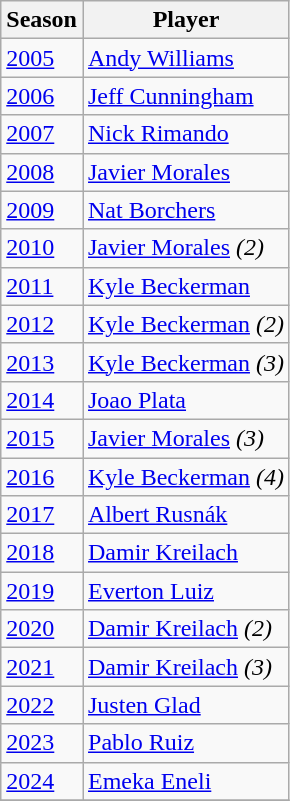<table class ="wikitable">
<tr>
<th>Season</th>
<th>Player</th>
</tr>
<tr>
<td><a href='#'>2005</a></td>
<td> <a href='#'>Andy Williams</a></td>
</tr>
<tr>
<td><a href='#'>2006</a></td>
<td> <a href='#'>Jeff Cunningham</a></td>
</tr>
<tr>
<td><a href='#'>2007</a></td>
<td> <a href='#'>Nick Rimando</a></td>
</tr>
<tr>
<td><a href='#'>2008</a></td>
<td> <a href='#'>Javier Morales</a></td>
</tr>
<tr>
<td><a href='#'>2009</a></td>
<td> <a href='#'>Nat Borchers</a></td>
</tr>
<tr>
<td><a href='#'>2010</a></td>
<td> <a href='#'>Javier Morales</a> <em>(2)</em></td>
</tr>
<tr>
<td><a href='#'>2011</a></td>
<td> <a href='#'>Kyle Beckerman</a></td>
</tr>
<tr>
<td><a href='#'>2012</a></td>
<td> <a href='#'>Kyle Beckerman</a> <em>(2)</em></td>
</tr>
<tr>
<td><a href='#'>2013</a></td>
<td> <a href='#'>Kyle Beckerman</a> <em>(3)</em></td>
</tr>
<tr>
<td><a href='#'>2014</a></td>
<td> <a href='#'>Joao Plata</a></td>
</tr>
<tr>
<td><a href='#'>2015</a></td>
<td> <a href='#'>Javier Morales</a> <em>(3)</em></td>
</tr>
<tr>
<td><a href='#'>2016</a></td>
<td> <a href='#'>Kyle Beckerman</a> <em>(4)</em></td>
</tr>
<tr>
<td><a href='#'>2017</a></td>
<td> <a href='#'>Albert Rusnák</a></td>
</tr>
<tr>
<td><a href='#'>2018</a></td>
<td> <a href='#'>Damir Kreilach</a></td>
</tr>
<tr>
<td><a href='#'>2019</a></td>
<td> <a href='#'>Everton Luiz</a></td>
</tr>
<tr>
<td><a href='#'>2020</a></td>
<td> <a href='#'>Damir Kreilach</a> <em>(2)</em></td>
</tr>
<tr>
<td><a href='#'>2021</a></td>
<td> <a href='#'>Damir Kreilach</a> <em>(3)</em></td>
</tr>
<tr>
<td><a href='#'>2022</a></td>
<td> <a href='#'>Justen Glad</a></td>
</tr>
<tr>
<td><a href='#'>2023</a></td>
<td> <a href='#'>Pablo Ruiz</a></td>
</tr>
<tr>
<td><a href='#'>2024</a></td>
<td> <a href='#'>Emeka Eneli</a></td>
</tr>
<tr>
</tr>
</table>
